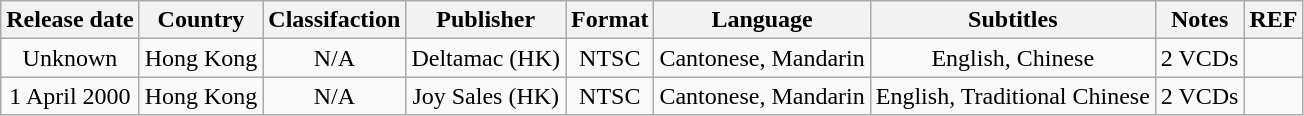<table class="wikitable">
<tr>
<th>Release date</th>
<th>Country</th>
<th>Classifaction</th>
<th>Publisher</th>
<th>Format</th>
<th>Language</th>
<th>Subtitles</th>
<th>Notes</th>
<th>REF</th>
</tr>
<tr style="text-align:center;">
<td>Unknown</td>
<td>Hong Kong</td>
<td>N/A</td>
<td>Deltamac (HK)</td>
<td>NTSC</td>
<td>Cantonese, Mandarin</td>
<td>English, Chinese</td>
<td>2 VCDs</td>
<td></td>
</tr>
<tr style="text-align:center;">
<td>1 April 2000</td>
<td>Hong Kong</td>
<td>N/A</td>
<td>Joy Sales (HK)</td>
<td>NTSC</td>
<td>Cantonese, Mandarin</td>
<td>English, Traditional Chinese</td>
<td>2 VCDs</td>
<td></td>
</tr>
</table>
